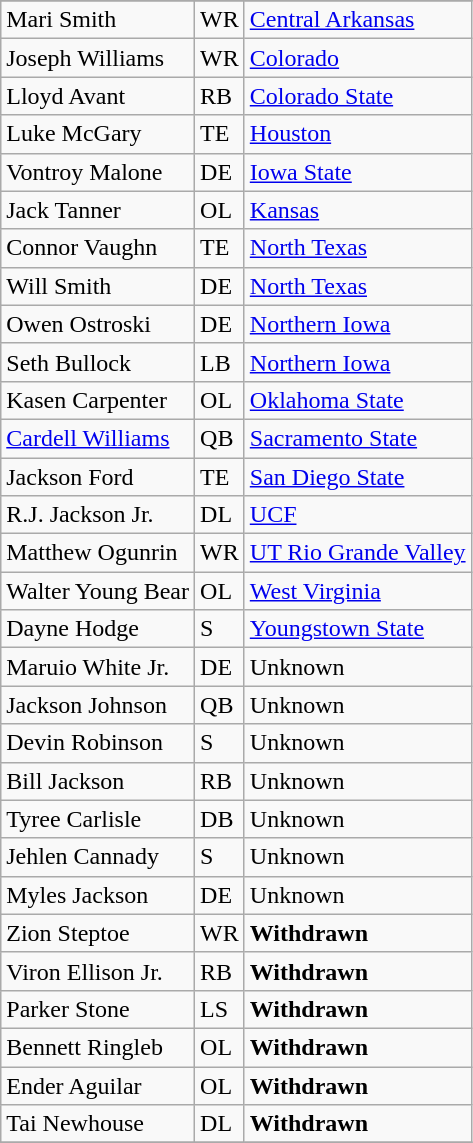<table class="wikitable sortable">
<tr>
</tr>
<tr>
<td>Mari Smith</td>
<td>WR</td>
<td><a href='#'>Central Arkansas</a></td>
</tr>
<tr>
<td>Joseph Williams</td>
<td>WR</td>
<td><a href='#'>Colorado</a></td>
</tr>
<tr>
<td>Lloyd Avant</td>
<td>RB</td>
<td><a href='#'>Colorado State</a></td>
</tr>
<tr>
<td>Luke McGary</td>
<td>TE</td>
<td><a href='#'>Houston</a></td>
</tr>
<tr>
<td>Vontroy Malone</td>
<td>DE</td>
<td><a href='#'>Iowa State</a></td>
</tr>
<tr>
<td>Jack Tanner</td>
<td>OL</td>
<td><a href='#'>Kansas</a></td>
</tr>
<tr>
<td>Connor Vaughn</td>
<td>TE</td>
<td><a href='#'>North Texas</a></td>
</tr>
<tr>
<td>Will Smith</td>
<td>DE</td>
<td><a href='#'>North Texas</a></td>
</tr>
<tr>
<td>Owen Ostroski</td>
<td>DE</td>
<td><a href='#'>Northern Iowa</a></td>
</tr>
<tr>
<td>Seth Bullock</td>
<td>LB</td>
<td><a href='#'>Northern Iowa</a></td>
</tr>
<tr>
<td>Kasen Carpenter</td>
<td>OL</td>
<td><a href='#'>Oklahoma State</a></td>
</tr>
<tr>
<td><a href='#'>Cardell Williams</a></td>
<td>QB</td>
<td><a href='#'>Sacramento State</a></td>
</tr>
<tr>
<td>Jackson Ford</td>
<td>TE</td>
<td><a href='#'>San Diego State</a></td>
</tr>
<tr>
<td>R.J. Jackson Jr.</td>
<td>DL</td>
<td><a href='#'>UCF</a></td>
</tr>
<tr>
<td>Matthew Ogunrin</td>
<td>WR</td>
<td><a href='#'>UT Rio Grande Valley</a></td>
</tr>
<tr>
<td>Walter Young Bear</td>
<td>OL</td>
<td><a href='#'>West Virginia</a></td>
</tr>
<tr>
<td>Dayne Hodge</td>
<td>S</td>
<td><a href='#'>Youngstown State</a></td>
</tr>
<tr>
<td>Maruio White Jr.</td>
<td>DE</td>
<td>Unknown</td>
</tr>
<tr>
<td>Jackson Johnson</td>
<td>QB</td>
<td>Unknown</td>
</tr>
<tr>
<td>Devin Robinson</td>
<td>S</td>
<td>Unknown</td>
</tr>
<tr>
<td>Bill Jackson</td>
<td>RB</td>
<td>Unknown</td>
</tr>
<tr>
<td>Tyree Carlisle</td>
<td>DB</td>
<td>Unknown</td>
</tr>
<tr>
<td>Jehlen Cannady</td>
<td>S</td>
<td>Unknown</td>
</tr>
<tr>
<td>Myles Jackson</td>
<td>DE</td>
<td>Unknown</td>
</tr>
<tr>
<td>Zion Steptoe</td>
<td>WR</td>
<td><strong>Withdrawn</strong></td>
</tr>
<tr>
<td>Viron Ellison Jr.</td>
<td>RB</td>
<td><strong>Withdrawn</strong></td>
</tr>
<tr>
<td>Parker Stone</td>
<td>LS</td>
<td><strong>Withdrawn</strong></td>
</tr>
<tr>
<td>Bennett Ringleb</td>
<td>OL</td>
<td><strong>Withdrawn</strong></td>
</tr>
<tr>
<td>Ender Aguilar</td>
<td>OL</td>
<td><strong>Withdrawn</strong></td>
</tr>
<tr>
<td>Tai Newhouse</td>
<td>DL</td>
<td><strong>Withdrawn</strong></td>
</tr>
<tr>
</tr>
</table>
